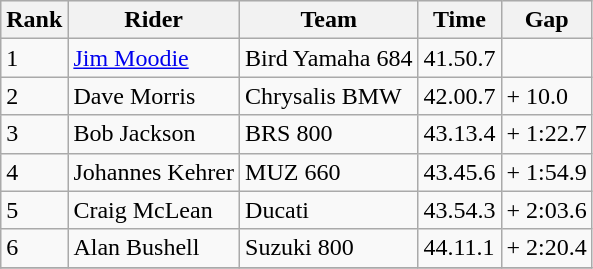<table class="wikitable">
<tr style="background:#efefef;">
<th>Rank</th>
<th>Rider</th>
<th>Team</th>
<th>Time</th>
<th>Gap</th>
</tr>
<tr>
<td>1</td>
<td> <a href='#'>Jim Moodie</a></td>
<td>Bird Yamaha 684</td>
<td>41.50.7</td>
<td></td>
</tr>
<tr>
<td>2</td>
<td> Dave Morris</td>
<td>Chrysalis BMW</td>
<td>42.00.7</td>
<td>+ 10.0</td>
</tr>
<tr>
<td>3</td>
<td> Bob Jackson</td>
<td>BRS 800</td>
<td>43.13.4</td>
<td>+ 1:22.7</td>
</tr>
<tr>
<td>4</td>
<td> Johannes Kehrer</td>
<td>MUZ 660</td>
<td>43.45.6</td>
<td>+ 1:54.9</td>
</tr>
<tr>
<td>5</td>
<td> Craig McLean</td>
<td>Ducati</td>
<td>43.54.3</td>
<td>+ 2:03.6</td>
</tr>
<tr>
<td>6</td>
<td>Alan Bushell</td>
<td>Suzuki 800</td>
<td>44.11.1</td>
<td>+ 2:20.4</td>
</tr>
<tr>
</tr>
</table>
